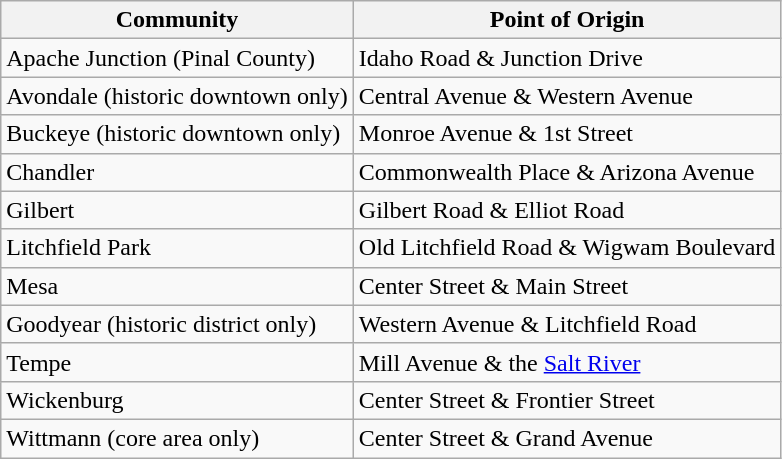<table class="wikitable">
<tr>
<th>Community</th>
<th>Point of Origin</th>
</tr>
<tr>
<td>Apache Junction (Pinal County)</td>
<td>Idaho Road & Junction Drive</td>
</tr>
<tr>
<td>Avondale (historic downtown only)</td>
<td>Central Avenue & Western Avenue</td>
</tr>
<tr>
<td>Buckeye (historic downtown only)</td>
<td>Monroe Avenue & 1st Street</td>
</tr>
<tr>
<td>Chandler</td>
<td>Commonwealth Place & Arizona Avenue</td>
</tr>
<tr>
<td>Gilbert</td>
<td>Gilbert Road & Elliot Road</td>
</tr>
<tr>
<td>Litchfield Park</td>
<td>Old Litchfield Road & Wigwam Boulevard</td>
</tr>
<tr>
<td>Mesa</td>
<td>Center Street & Main Street</td>
</tr>
<tr>
<td>Goodyear (historic district only)</td>
<td>Western Avenue & Litchfield Road</td>
</tr>
<tr>
<td>Tempe</td>
<td>Mill Avenue & the <a href='#'>Salt River</a></td>
</tr>
<tr>
<td>Wickenburg</td>
<td>Center Street & Frontier Street</td>
</tr>
<tr>
<td>Wittmann (core area only)</td>
<td>Center Street & Grand Avenue</td>
</tr>
</table>
